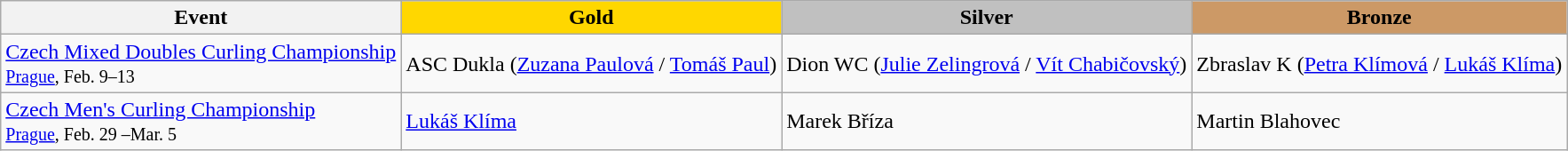<table class="wikitable">
<tr>
<th>Event</th>
<th style="background:gold">Gold</th>
<th style="background:silver">Silver</th>
<th style="background:#cc9966">Bronze</th>
</tr>
<tr>
<td><a href='#'>Czech Mixed Doubles Curling Championship</a><br> <small><a href='#'>Prague</a>, Feb. 9–13</small></td>
<td>ASC Dukla (<a href='#'>Zuzana Paulová</a> / <a href='#'>Tomáš Paul</a>)</td>
<td>Dion WC (<a href='#'>Julie Zelingrová</a> / <a href='#'>Vít Chabičovský</a>)</td>
<td>Zbraslav K (<a href='#'>Petra Klímová</a> / <a href='#'>Lukáš Klíma</a>)</td>
</tr>
<tr>
<td><a href='#'>Czech Men's Curling Championship</a><br> <small><a href='#'>Prague</a>, Feb. 29 –Mar. 5</small></td>
<td><a href='#'>Lukáš Klíma</a></td>
<td>Marek Bříza</td>
<td>Martin Blahovec</td>
</tr>
</table>
